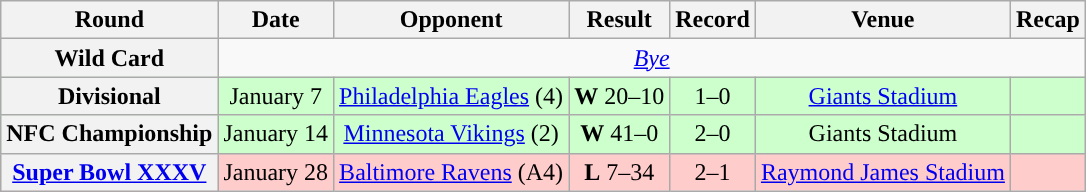<table class="wikitable" style="text-align:center">
<tr>
<th>Round</th>
<th>Date</th>
<th>Opponent</th>
<th>Result</th>
<th>Record</th>
<th>Venue</th>
<th>Recap</th>
</tr>
<tr>
<th>Wild Card</th>
<td colspan=7 align=center><em><a href='#'>Bye</a></em></td>
</tr>
<tr style="background:#cfc">
<th>Divisional</th>
<td>January 7</td>
<td><a href='#'>Philadelphia Eagles</a> (4)</td>
<td><strong>W</strong> 20–10</td>
<td>1–0</td>
<td><a href='#'>Giants Stadium</a></td>
<td></td>
</tr>
<tr style="background: #cfc;">
<th>NFC Championship</th>
<td>January 14</td>
<td><a href='#'>Minnesota Vikings</a> (2)</td>
<td><strong>W</strong> 41–0</td>
<td>2–0</td>
<td>Giants Stadium</td>
<td></td>
</tr>
<tr style="background: #fcc;">
<th><a href='#'>Super Bowl XXXV</a></th>
<td>January 28</td>
<td><a href='#'>Baltimore Ravens</a> (A4)</td>
<td><strong>L</strong> 7–34</td>
<td>2–1</td>
<td><a href='#'>Raymond James Stadium</a></td>
<td></td>
</tr>
</table>
